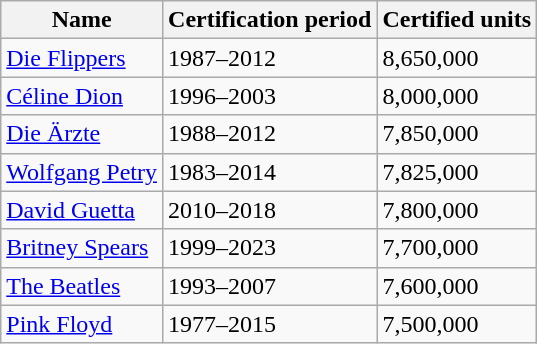<table class="wikitable">
<tr>
<th>Name</th>
<th>Certification period</th>
<th>Certified units</th>
</tr>
<tr>
<td><a href='#'>Die Flippers</a></td>
<td>1987–2012</td>
<td>8,650,000</td>
</tr>
<tr>
<td><a href='#'>Céline Dion</a></td>
<td>1996–2003</td>
<td>8,000,000</td>
</tr>
<tr>
<td><a href='#'>Die Ärzte</a></td>
<td>1988–2012</td>
<td>7,850,000</td>
</tr>
<tr>
<td><a href='#'>Wolfgang Petry</a></td>
<td>1983–2014</td>
<td>7,825,000</td>
</tr>
<tr>
<td><a href='#'>David Guetta</a></td>
<td>2010–2018</td>
<td>7,800,000</td>
</tr>
<tr>
<td><a href='#'>Britney Spears</a></td>
<td>1999–2023</td>
<td>7,700,000</td>
</tr>
<tr>
<td><a href='#'>The Beatles</a></td>
<td>1993–2007</td>
<td>7,600,000</td>
</tr>
<tr>
<td><a href='#'>Pink Floyd</a></td>
<td>1977–2015</td>
<td>7,500,000</td>
</tr>
</table>
